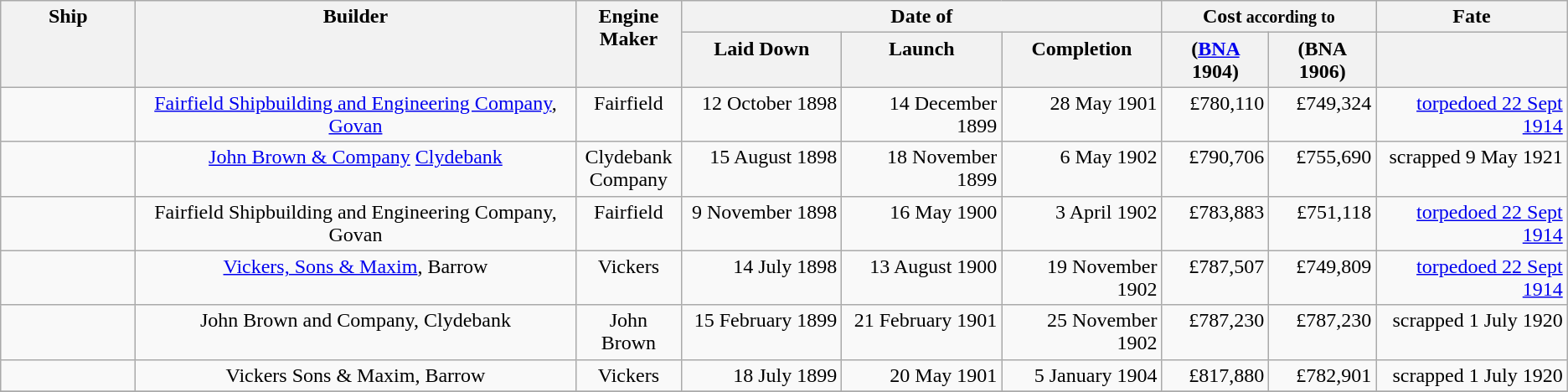<table class="wikitable">
<tr valign="top">
<th width=100  rowspan=2>Ship</th>
<th align = center  rowspan=2>Builder</th>
<th align = center  rowspan=2>Engine<br>Maker</th>
<th colspan = 3>Date of</th>
<th colspan = 2>Cost<small> according to</small></th>
<th colspan = 2>Fate<small>  </small></th>
</tr>
<tr valign="top">
<th align = center width = 120>Laid Down</th>
<th align = center width = 120>Launch</th>
<th align = center width = 120>Completion</th>
<th align = center>(<a href='#'>BNA</a> 1904)</th>
<th align = center>(BNA 1906)</th>
<th align = center></th>
</tr>
<tr valign=top>
<td></td>
<td align=center><a href='#'>Fairfield Shipbuilding and Engineering Company</a>, <a href='#'>Govan</a></td>
<td align=center>Fairfield</td>
<td align=right>12 October 1898</td>
<td align=right>14 December 1899</td>
<td align=right>28 May 1901</td>
<td align=right>£780,110</td>
<td align=right>£749,324</td>
<td align=right><a href='#'>torpedoed 22 Sept 1914</a></td>
</tr>
<tr valign=top>
<td></td>
<td align=center><a href='#'>John Brown & Company</a> <a href='#'>Clydebank</a></td>
<td align=center>Clydebank<br>Company</td>
<td align=right>15 August 1898</td>
<td align=right>18 November 1899</td>
<td align=right>6 May 1902</td>
<td align=right>£790,706</td>
<td align=right>£755,690</td>
<td align=right>scrapped 9 May 1921</td>
</tr>
<tr valign=top>
<td></td>
<td align=center>Fairfield Shipbuilding and Engineering Company, Govan</td>
<td align=center>Fairfield</td>
<td align=right>9 November 1898</td>
<td align=right>16 May 1900</td>
<td align=right>3 April 1902</td>
<td align=right>£783,883</td>
<td align=right>£751,118</td>
<td align=right><a href='#'>torpedoed 22 Sept 1914</a></td>
</tr>
<tr valign=top>
<td></td>
<td align=center><a href='#'>Vickers, Sons & Maxim</a>, Barrow</td>
<td align=center>Vickers</td>
<td align=right>14 July 1898</td>
<td align=right>13 August 1900</td>
<td align=right>19 November 1902</td>
<td align=right>£787,507</td>
<td align=right>£749,809</td>
<td align=right><a href='#'>torpedoed 22 Sept 1914</a></td>
</tr>
<tr valign=top>
<td></td>
<td align=center>John Brown and Company, Clydebank</td>
<td align=center>John Brown</td>
<td align=right>15 February 1899</td>
<td align=right>21 February 1901</td>
<td align=right>25 November 1902</td>
<td align=right>£787,230</td>
<td align=right>£787,230</td>
<td align=right>scrapped 1 July 1920</td>
</tr>
<tr valign=top>
<td></td>
<td align=center>Vickers Sons & Maxim, Barrow</td>
<td align=center>Vickers</td>
<td align=right>18 July 1899</td>
<td align=right>20 May 1901</td>
<td align=right>5 January 1904</td>
<td align=right>£817,880</td>
<td align=right>£782,901</td>
<td align=right>scrapped 1 July 1920</td>
</tr>
<tr>
</tr>
</table>
